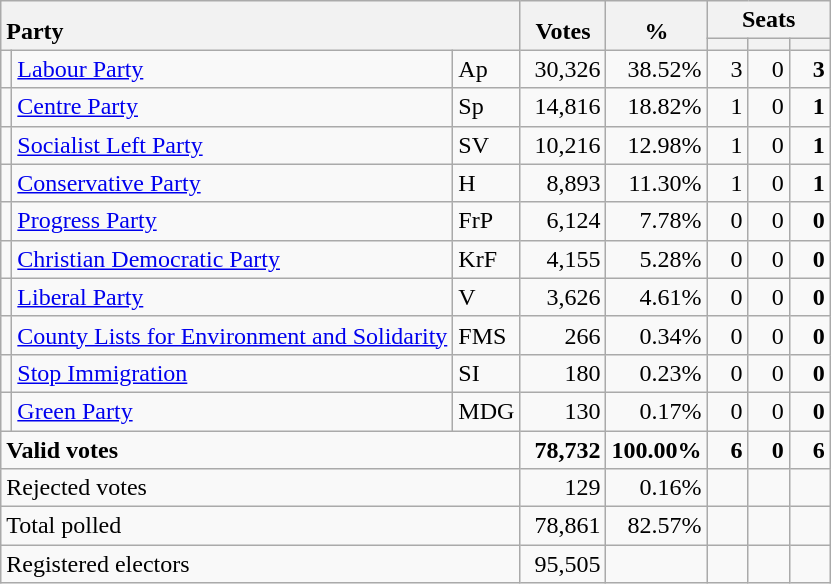<table class="wikitable" border="1" style="text-align:right;">
<tr>
<th style="text-align:left;" valign=bottom rowspan=2 colspan=3>Party</th>
<th align=center valign=bottom rowspan=2 width="50">Votes</th>
<th align=center valign=bottom rowspan=2 width="50">%</th>
<th colspan=3>Seats</th>
</tr>
<tr>
<th align=center valign=bottom width="20"><small></small></th>
<th align=center valign=bottom width="20"><small><a href='#'></a></small></th>
<th align=center valign=bottom width="20"><small></small></th>
</tr>
<tr>
<td></td>
<td align=left><a href='#'>Labour Party</a></td>
<td align=left>Ap</td>
<td>30,326</td>
<td>38.52%</td>
<td>3</td>
<td>0</td>
<td><strong>3</strong></td>
</tr>
<tr>
<td></td>
<td align=left><a href='#'>Centre Party</a></td>
<td align=left>Sp</td>
<td>14,816</td>
<td>18.82%</td>
<td>1</td>
<td>0</td>
<td><strong>1</strong></td>
</tr>
<tr>
<td></td>
<td align=left><a href='#'>Socialist Left Party</a></td>
<td align=left>SV</td>
<td>10,216</td>
<td>12.98%</td>
<td>1</td>
<td>0</td>
<td><strong>1</strong></td>
</tr>
<tr>
<td></td>
<td align=left><a href='#'>Conservative Party</a></td>
<td align=left>H</td>
<td>8,893</td>
<td>11.30%</td>
<td>1</td>
<td>0</td>
<td><strong>1</strong></td>
</tr>
<tr>
<td></td>
<td align=left><a href='#'>Progress Party</a></td>
<td align=left>FrP</td>
<td>6,124</td>
<td>7.78%</td>
<td>0</td>
<td>0</td>
<td><strong>0</strong></td>
</tr>
<tr>
<td></td>
<td align=left><a href='#'>Christian Democratic Party</a></td>
<td align=left>KrF</td>
<td>4,155</td>
<td>5.28%</td>
<td>0</td>
<td>0</td>
<td><strong>0</strong></td>
</tr>
<tr>
<td></td>
<td align=left><a href='#'>Liberal Party</a></td>
<td align=left>V</td>
<td>3,626</td>
<td>4.61%</td>
<td>0</td>
<td>0</td>
<td><strong>0</strong></td>
</tr>
<tr>
<td></td>
<td align=left><a href='#'>County Lists for Environment and Solidarity</a></td>
<td align=left>FMS</td>
<td>266</td>
<td>0.34%</td>
<td>0</td>
<td>0</td>
<td><strong>0</strong></td>
</tr>
<tr>
<td></td>
<td align=left><a href='#'>Stop Immigration</a></td>
<td align=left>SI</td>
<td>180</td>
<td>0.23%</td>
<td>0</td>
<td>0</td>
<td><strong>0</strong></td>
</tr>
<tr>
<td></td>
<td align=left><a href='#'>Green Party</a></td>
<td align=left>MDG</td>
<td>130</td>
<td>0.17%</td>
<td>0</td>
<td>0</td>
<td><strong>0</strong></td>
</tr>
<tr style="font-weight:bold">
<td align=left colspan=3>Valid votes</td>
<td>78,732</td>
<td>100.00%</td>
<td>6</td>
<td>0</td>
<td>6</td>
</tr>
<tr>
<td align=left colspan=3>Rejected votes</td>
<td>129</td>
<td>0.16%</td>
<td></td>
<td></td>
<td></td>
</tr>
<tr>
<td align=left colspan=3>Total polled</td>
<td>78,861</td>
<td>82.57%</td>
<td></td>
<td></td>
<td></td>
</tr>
<tr>
<td align=left colspan=3>Registered electors</td>
<td>95,505</td>
<td></td>
<td></td>
<td></td>
<td></td>
</tr>
</table>
